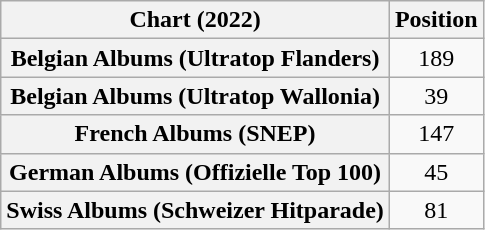<table class="wikitable sortable plainrowheaders" style="text-align:center">
<tr>
<th scope="col">Chart (2022)</th>
<th scope="col">Position</th>
</tr>
<tr>
<th scope="row">Belgian Albums (Ultratop Flanders)</th>
<td>189</td>
</tr>
<tr>
<th scope="row">Belgian Albums (Ultratop Wallonia)</th>
<td>39</td>
</tr>
<tr>
<th scope="row">French Albums (SNEP)</th>
<td>147</td>
</tr>
<tr>
<th scope="row">German Albums (Offizielle Top 100)</th>
<td>45</td>
</tr>
<tr>
<th scope="row">Swiss Albums (Schweizer Hitparade)</th>
<td>81</td>
</tr>
</table>
